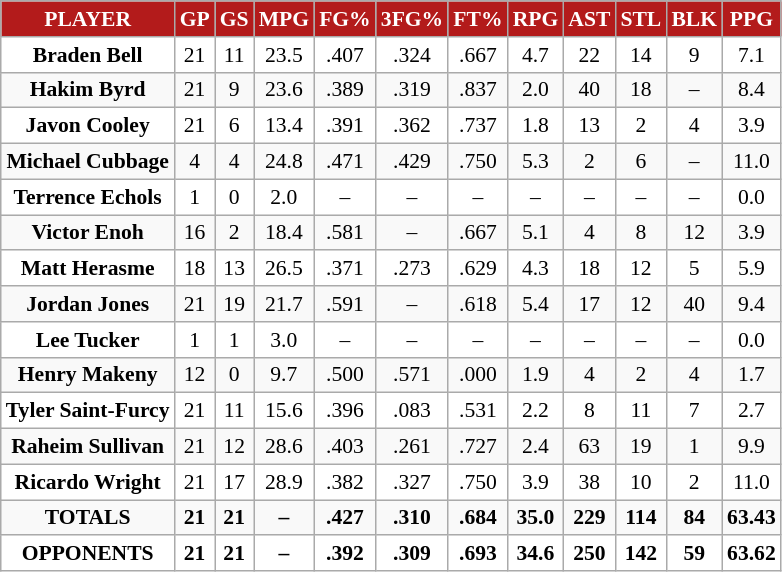<table class="wikitable sortable" style="font-size:90%; text-align:center; white-space:nowrap;">
<tr>
<th style="background:#B31B1B; color:#FFFFFF;width="10%">PLAYER</th>
<th style="background:#B31B1B; color:#FFFFFF;width="6%">GP</th>
<th style="background:#B31B1B; color:#FFFFFF;width="6%">GS</th>
<th style="background:#B31B1B; color:#FFFFFF;width="6%">MPG</th>
<th style="background:#B31B1B; color:#FFFFFF;width="6%">FG%</th>
<th style="background:#B31B1B; color:#FFFFFF;width="6%">3FG%</th>
<th style="background:#B31B1B; color:#FFFFFF;width="6%">FT%</th>
<th style="background:#B31B1B; color:#FFFFFF;width="6%">RPG</th>
<th style="background:#B31B1B; color:#FFFFFF;width="6%">AST</th>
<th style="background:#B31B1B; color:#FFFFFF;width="6%">STL</th>
<th style="background:#B31B1B; color:#FFFFFF;width="6%">BLK</th>
<th style="background:#B31B1B; color:#FFFFFF;width="6%">PPG</th>
</tr>
<tr align="center" bgcolor="ffffff">
<td><strong>Braden Bell</strong></td>
<td>21</td>
<td>11</td>
<td>23.5</td>
<td>.407</td>
<td>.324</td>
<td>.667</td>
<td>4.7</td>
<td>22</td>
<td>14</td>
<td>9</td>
<td>7.1</td>
</tr>
<tr align="center" bgcolor="">
<td><strong>Hakim Byrd</strong></td>
<td>21</td>
<td>9</td>
<td>23.6</td>
<td>.389</td>
<td>.319</td>
<td>.837</td>
<td>2.0</td>
<td>40</td>
<td>18</td>
<td>–</td>
<td>8.4</td>
</tr>
<tr align="center" bgcolor="ffffff">
<td><strong>Javon Cooley</strong></td>
<td>21</td>
<td>6</td>
<td>13.4</td>
<td>.391</td>
<td>.362</td>
<td>.737</td>
<td>1.8</td>
<td>13</td>
<td>2</td>
<td>4</td>
<td>3.9</td>
</tr>
<tr align="center" bgcolor="">
<td><strong>Michael Cubbage</strong></td>
<td>4</td>
<td>4</td>
<td>24.8</td>
<td>.471</td>
<td>.429</td>
<td>.750</td>
<td>5.3</td>
<td>2</td>
<td>6</td>
<td>–</td>
<td>11.0</td>
</tr>
<tr align="center" bgcolor="ffffff">
<td><strong>Terrence Echols</strong></td>
<td>1</td>
<td>0</td>
<td>2.0</td>
<td>–</td>
<td>–</td>
<td>–</td>
<td>–</td>
<td>–</td>
<td>–</td>
<td>–</td>
<td>0.0</td>
</tr>
<tr align="center" bgcolor="">
<td><strong>Victor Enoh</strong></td>
<td>16</td>
<td>2</td>
<td>18.4</td>
<td>.581</td>
<td>–</td>
<td>.667</td>
<td>5.1</td>
<td>4</td>
<td>8</td>
<td>12</td>
<td>3.9</td>
</tr>
<tr align="center" bgcolor="ffffff">
<td><strong>Matt Herasme</strong></td>
<td>18</td>
<td>13</td>
<td>26.5</td>
<td>.371</td>
<td>.273</td>
<td>.629</td>
<td>4.3</td>
<td>18</td>
<td>12</td>
<td>5</td>
<td>5.9</td>
</tr>
<tr align="center" bgcolor=>
<td><strong>Jordan Jones</strong></td>
<td>21</td>
<td>19</td>
<td>21.7</td>
<td>.591</td>
<td>–</td>
<td>.618</td>
<td>5.4</td>
<td>17</td>
<td>12</td>
<td>40</td>
<td>9.4</td>
</tr>
<tr align="center" bgcolor="ffffff">
<td><strong>Lee Tucker</strong></td>
<td>1</td>
<td>1</td>
<td>3.0</td>
<td>–</td>
<td>–</td>
<td>–</td>
<td>–</td>
<td>–</td>
<td>–</td>
<td>–</td>
<td>0.0</td>
</tr>
<tr align="center" bgcolor=>
<td><strong>Henry Makeny</strong></td>
<td>12</td>
<td>0</td>
<td>9.7</td>
<td>.500</td>
<td>.571</td>
<td>.000</td>
<td>1.9</td>
<td>4</td>
<td>2</td>
<td>4</td>
<td>1.7</td>
</tr>
<tr align="center" bgcolor="ffffff">
<td><strong>Tyler Saint-Furcy</strong></td>
<td>21</td>
<td>11</td>
<td>15.6</td>
<td>.396</td>
<td>.083</td>
<td>.531</td>
<td>2.2</td>
<td>8</td>
<td>11</td>
<td>7</td>
<td>2.7</td>
</tr>
<tr align="center" bgcolor=>
<td><strong>Raheim Sullivan</strong></td>
<td>21</td>
<td>12</td>
<td>28.6</td>
<td>.403</td>
<td>.261</td>
<td>.727</td>
<td>2.4</td>
<td>63</td>
<td>19</td>
<td>1</td>
<td>9.9</td>
</tr>
<tr align="center" bgcolor="ffffff">
<td><strong>Ricardo Wright</strong></td>
<td>21</td>
<td>17</td>
<td>28.9</td>
<td>.382</td>
<td>.327</td>
<td>.750</td>
<td>3.9</td>
<td>38</td>
<td>10</td>
<td>2</td>
<td>11.0</td>
</tr>
<tr>
<td><strong>TOTALS</strong></td>
<td><strong>21</strong></td>
<td><strong>21</strong></td>
<td><strong>–</strong></td>
<td><strong>.427</strong></td>
<td><strong>.310</strong></td>
<td><strong>.684</strong></td>
<td><strong>35.0</strong></td>
<td><strong>229</strong></td>
<td><strong>114</strong></td>
<td><strong>84</strong></td>
<td><strong>63.43</strong></td>
</tr>
<tr align="center" bgcolor="ffffff">
<td><strong>OPPONENTS</strong></td>
<td><strong>21</strong></td>
<td><strong>21</strong></td>
<td><strong>–</strong></td>
<td><strong>.392</strong></td>
<td><strong>.309</strong></td>
<td><strong>.693</strong></td>
<td><strong>34.6</strong></td>
<td><strong>250</strong></td>
<td><strong>142</strong></td>
<td><strong>59</strong></td>
<td><strong>63.62</strong></td>
</tr>
</table>
